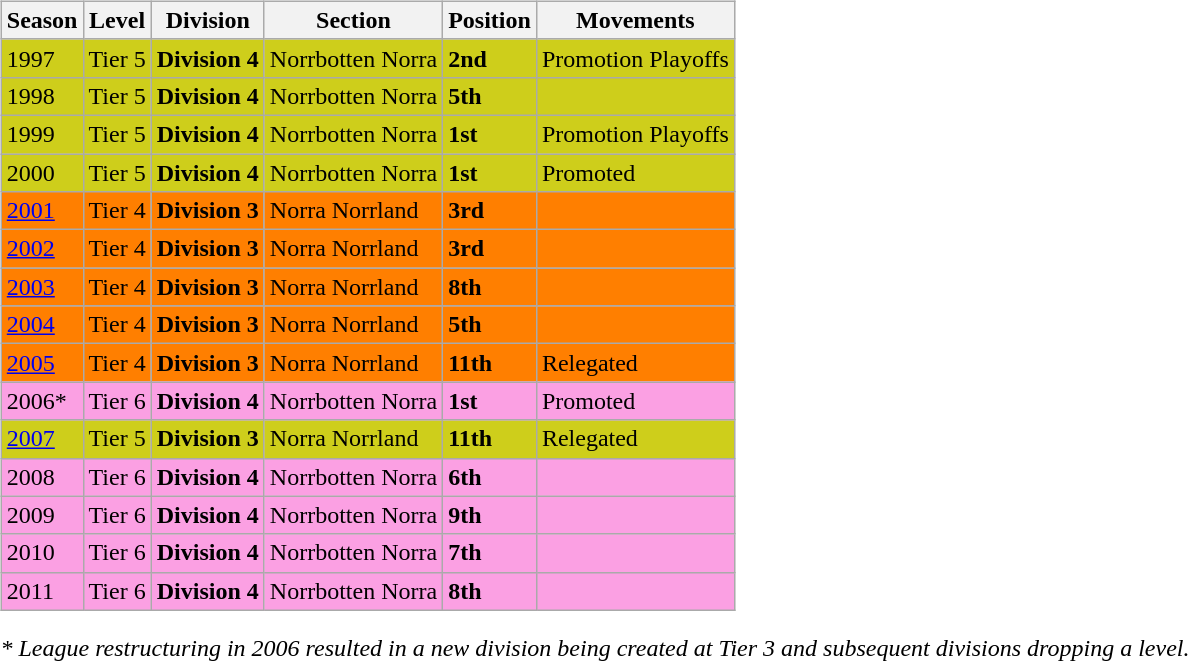<table>
<tr>
<td valign="top" width=0%><br><table class="wikitable">
<tr style="background:#f0f6fa;">
<th><strong>Season</strong></th>
<th><strong>Level</strong></th>
<th><strong>Division</strong></th>
<th><strong>Section</strong></th>
<th><strong>Position</strong></th>
<th><strong>Movements</strong></th>
</tr>
<tr>
<td style="background:#CECE1B;">1997</td>
<td style="background:#CECE1B;">Tier 5</td>
<td style="background:#CECE1B;"><strong>Division 4</strong></td>
<td style="background:#CECE1B;">Norrbotten Norra</td>
<td style="background:#CECE1B;"><strong>2nd</strong></td>
<td style="background:#CECE1B;">Promotion Playoffs</td>
</tr>
<tr>
<td style="background:#CECE1B;">1998</td>
<td style="background:#CECE1B;">Tier 5</td>
<td style="background:#CECE1B;"><strong>Division 4</strong></td>
<td style="background:#CECE1B;">Norrbotten Norra</td>
<td style="background:#CECE1B;"><strong>5th</strong></td>
<td style="background:#CECE1B;"></td>
</tr>
<tr>
<td style="background:#CECE1B;">1999</td>
<td style="background:#CECE1B;">Tier 5</td>
<td style="background:#CECE1B;"><strong>Division 4</strong></td>
<td style="background:#CECE1B;">Norrbotten Norra</td>
<td style="background:#CECE1B;"><strong>1st</strong></td>
<td style="background:#CECE1B;">Promotion Playoffs</td>
</tr>
<tr>
<td style="background:#CECE1B;">2000</td>
<td style="background:#CECE1B;">Tier 5</td>
<td style="background:#CECE1B;"><strong>Division 4</strong></td>
<td style="background:#CECE1B;">Norrbotten Norra</td>
<td style="background:#CECE1B;"><strong>1st</strong></td>
<td style="background:#CECE1B;">Promoted</td>
</tr>
<tr>
<td style="background:#FF7F00;"><a href='#'>2001</a></td>
<td style="background:#FF7F00;">Tier 4</td>
<td style="background:#FF7F00;"><strong>Division 3</strong></td>
<td style="background:#FF7F00;">Norra Norrland</td>
<td style="background:#FF7F00;"><strong>3rd</strong></td>
<td style="background:#FF7F00;"></td>
</tr>
<tr>
<td style="background:#FF7F00;"><a href='#'>2002</a></td>
<td style="background:#FF7F00;">Tier 4</td>
<td style="background:#FF7F00;"><strong>Division 3</strong></td>
<td style="background:#FF7F00;">Norra Norrland</td>
<td style="background:#FF7F00;"><strong>3rd</strong></td>
<td style="background:#FF7F00;"></td>
</tr>
<tr>
<td style="background:#FF7F00;"><a href='#'>2003</a></td>
<td style="background:#FF7F00;">Tier 4</td>
<td style="background:#FF7F00;"><strong>Division 3</strong></td>
<td style="background:#FF7F00;">Norra Norrland</td>
<td style="background:#FF7F00;"><strong>8th</strong></td>
<td style="background:#FF7F00;"></td>
</tr>
<tr>
<td style="background:#FF7F00;"><a href='#'>2004</a></td>
<td style="background:#FF7F00;">Tier 4</td>
<td style="background:#FF7F00;"><strong>Division 3</strong></td>
<td style="background:#FF7F00;">Norra Norrland</td>
<td style="background:#FF7F00;"><strong>5th</strong></td>
<td style="background:#FF7F00;"></td>
</tr>
<tr>
<td style="background:#FF7F00;"><a href='#'>2005</a></td>
<td style="background:#FF7F00;">Tier 4</td>
<td style="background:#FF7F00;"><strong>Division 3</strong></td>
<td style="background:#FF7F00;">Norra Norrland</td>
<td style="background:#FF7F00;"><strong>11th</strong></td>
<td style="background:#FF7F00;">Relegated</td>
</tr>
<tr>
<td style="background:#FBA0E3;">2006*</td>
<td style="background:#FBA0E3;">Tier 6</td>
<td style="background:#FBA0E3;"><strong>Division 4</strong></td>
<td style="background:#FBA0E3;">Norrbotten Norra</td>
<td style="background:#FBA0E3;"><strong>1st</strong></td>
<td style="background:#FBA0E3;">Promoted</td>
</tr>
<tr>
<td style="background:#CECE1B;"><a href='#'>2007</a></td>
<td style="background:#CECE1B;">Tier 5</td>
<td style="background:#CECE1B;"><strong>Division 3</strong></td>
<td style="background:#CECE1B;">Norra Norrland</td>
<td style="background:#CECE1B;"><strong>11th</strong></td>
<td style="background:#CECE1B;">Relegated</td>
</tr>
<tr>
<td style="background:#FBA0E3;">2008</td>
<td style="background:#FBA0E3;">Tier 6</td>
<td style="background:#FBA0E3;"><strong>Division 4</strong></td>
<td style="background:#FBA0E3;">Norrbotten Norra</td>
<td style="background:#FBA0E3;"><strong>6th</strong></td>
<td style="background:#FBA0E3;"></td>
</tr>
<tr>
<td style="background:#FBA0E3;">2009</td>
<td style="background:#FBA0E3;">Tier 6</td>
<td style="background:#FBA0E3;"><strong>Division 4</strong></td>
<td style="background:#FBA0E3;">Norrbotten Norra</td>
<td style="background:#FBA0E3;"><strong>9th</strong></td>
<td style="background:#FBA0E3;"></td>
</tr>
<tr>
<td style="background:#FBA0E3;">2010</td>
<td style="background:#FBA0E3;">Tier 6</td>
<td style="background:#FBA0E3;"><strong>Division 4</strong></td>
<td style="background:#FBA0E3;">Norrbotten Norra</td>
<td style="background:#FBA0E3;"><strong>7th</strong></td>
<td style="background:#FBA0E3;"></td>
</tr>
<tr>
<td style="background:#FBA0E3;">2011</td>
<td style="background:#FBA0E3;">Tier 6</td>
<td style="background:#FBA0E3;"><strong>Division 4</strong></td>
<td style="background:#FBA0E3;">Norrbotten Norra</td>
<td style="background:#FBA0E3;"><strong>8th</strong></td>
<td style="background:#FBA0E3;"></td>
</tr>
</table>
<em>* League restructuring in 2006 resulted in a new division being created at Tier 3 and subsequent divisions dropping a level.</em>


</td>
</tr>
</table>
